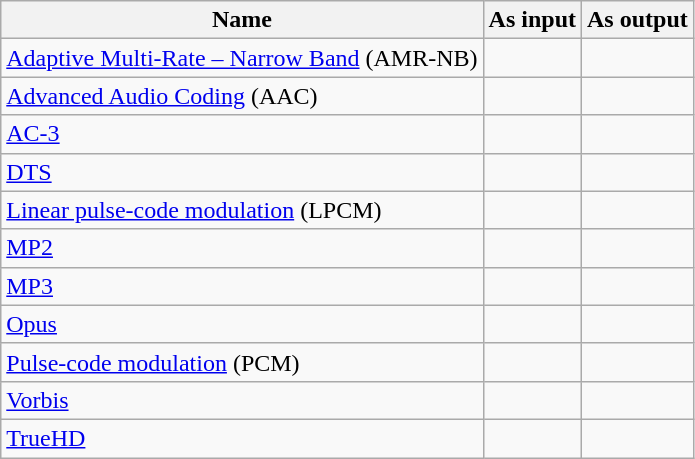<table class="wikitable sortable floatleft" style="clear:none">
<tr>
<th>Name</th>
<th>As input</th>
<th>As output</th>
</tr>
<tr>
<td><a href='#'>Adaptive Multi-Rate – Narrow Band</a> (AMR-NB)</td>
<td></td>
<td></td>
</tr>
<tr>
<td><a href='#'>Advanced Audio Coding</a> (AAC)</td>
<td></td>
<td></td>
</tr>
<tr>
<td><a href='#'>AC-3</a></td>
<td></td>
<td></td>
</tr>
<tr>
<td><a href='#'>DTS</a></td>
<td></td>
<td></td>
</tr>
<tr>
<td><a href='#'>Linear pulse-code modulation</a> (LPCM)</td>
<td></td>
<td></td>
</tr>
<tr>
<td><a href='#'>MP2</a></td>
<td></td>
<td></td>
</tr>
<tr>
<td><a href='#'>MP3</a></td>
<td></td>
<td></td>
</tr>
<tr>
<td><a href='#'>Opus</a></td>
<td></td>
<td></td>
</tr>
<tr>
<td><a href='#'>Pulse-code modulation</a> (PCM)</td>
<td></td>
<td></td>
</tr>
<tr>
<td><a href='#'>Vorbis</a></td>
<td></td>
<td></td>
</tr>
<tr>
<td><a href='#'>TrueHD</a></td>
<td></td>
<td></td>
</tr>
</table>
